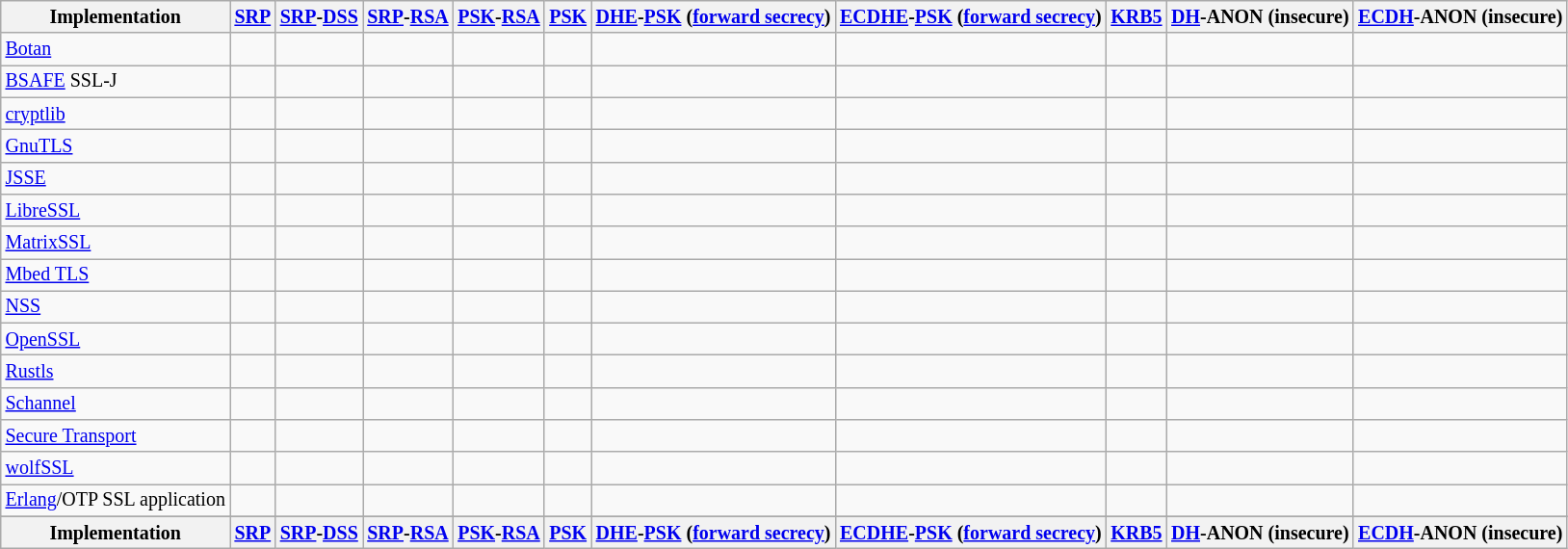<table class="wikitable sortable sort-under" style="text-align: left; font-size: smaller">
<tr>
<th>Implementation</th>
<th><a href='#'>SRP</a></th>
<th><a href='#'>SRP</a>-<a href='#'>DSS</a></th>
<th><a href='#'>SRP</a>-<a href='#'>RSA</a></th>
<th><a href='#'>PSK</a>-<a href='#'>RSA</a></th>
<th><a href='#'>PSK</a></th>
<th><a href='#'>DHE</a>-<a href='#'>PSK</a> (<a href='#'>forward secrecy</a>)</th>
<th><a href='#'>ECDHE</a>-<a href='#'>PSK</a> (<a href='#'>forward secrecy</a>)</th>
<th><a href='#'>KRB5</a></th>
<th><a href='#'>DH</a>-ANON (insecure)</th>
<th><a href='#'>ECDH</a>-ANON (insecure)</th>
</tr>
<tr>
<td><a href='#'>Botan</a></td>
<td></td>
<td></td>
<td></td>
<td></td>
<td></td>
<td></td>
<td></td>
<td></td>
<td></td>
<td></td>
</tr>
<tr>
<td><a href='#'>BSAFE</a> SSL-J</td>
<td></td>
<td></td>
<td></td>
<td></td>
<td></td>
<td></td>
<td></td>
<td></td>
<td></td>
<td></td>
</tr>
<tr>
<td><a href='#'>cryptlib</a></td>
<td></td>
<td></td>
<td></td>
<td></td>
<td></td>
<td></td>
<td></td>
<td></td>
<td></td>
<td></td>
</tr>
<tr>
<td><a href='#'>GnuTLS</a></td>
<td></td>
<td></td>
<td></td>
<td></td>
<td></td>
<td></td>
<td></td>
<td></td>
<td></td>
<td></td>
</tr>
<tr>
<td><a href='#'>JSSE</a></td>
<td></td>
<td></td>
<td></td>
<td></td>
<td></td>
<td></td>
<td></td>
<td></td>
<td></td>
<td></td>
</tr>
<tr>
<td><a href='#'>LibreSSL</a></td>
<td></td>
<td></td>
<td></td>
<td></td>
<td></td>
<td></td>
<td></td>
<td></td>
<td></td>
<td></td>
</tr>
<tr>
<td><a href='#'>MatrixSSL</a></td>
<td></td>
<td></td>
<td></td>
<td></td>
<td></td>
<td></td>
<td></td>
<td></td>
<td></td>
<td></td>
</tr>
<tr>
<td><a href='#'>Mbed TLS</a></td>
<td></td>
<td></td>
<td></td>
<td></td>
<td></td>
<td></td>
<td></td>
<td></td>
<td></td>
<td></td>
</tr>
<tr>
<td><a href='#'>NSS</a></td>
<td></td>
<td></td>
<td></td>
<td></td>
<td></td>
<td></td>
<td></td>
<td></td>
<td></td>
<td></td>
</tr>
<tr>
<td><a href='#'>OpenSSL</a></td>
<td></td>
<td></td>
<td></td>
<td></td>
<td></td>
<td></td>
<td></td>
<td></td>
<td></td>
<td></td>
</tr>
<tr>
<td><a href='#'>Rustls</a></td>
<td></td>
<td></td>
<td></td>
<td></td>
<td></td>
<td></td>
<td></td>
<td></td>
<td></td>
<td></td>
</tr>
<tr>
<td><a href='#'>Schannel</a></td>
<td></td>
<td></td>
<td></td>
<td></td>
<td></td>
<td></td>
<td></td>
<td></td>
<td></td>
<td></td>
</tr>
<tr>
<td><a href='#'>Secure Transport</a></td>
<td></td>
<td></td>
<td></td>
<td></td>
<td></td>
<td></td>
<td></td>
<td></td>
<td></td>
<td></td>
</tr>
<tr>
<td><a href='#'>wolfSSL</a></td>
<td></td>
<td></td>
<td></td>
<td></td>
<td></td>
<td></td>
<td></td>
<td></td>
<td></td>
<td></td>
</tr>
<tr>
<td><a href='#'>Erlang</a>/OTP SSL application</td>
<td></td>
<td></td>
<td></td>
<td></td>
<td></td>
<td></td>
<td></td>
<td></td>
<td></td>
<td></td>
</tr>
<tr class="sortbottom">
</tr>
<tr>
<th>Implementation</th>
<th><a href='#'>SRP</a></th>
<th><a href='#'>SRP</a>-<a href='#'>DSS</a></th>
<th><a href='#'>SRP</a>-<a href='#'>RSA</a></th>
<th><a href='#'>PSK</a>-<a href='#'>RSA</a></th>
<th><a href='#'>PSK</a></th>
<th><a href='#'>DHE</a>-<a href='#'>PSK</a> (<a href='#'>forward secrecy</a>)</th>
<th><a href='#'>ECDHE</a>-<a href='#'>PSK</a> (<a href='#'>forward secrecy</a>)</th>
<th><a href='#'>KRB5</a></th>
<th><a href='#'>DH</a>-ANON (insecure)</th>
<th><a href='#'>ECDH</a>-ANON (insecure)</th>
</tr>
</table>
